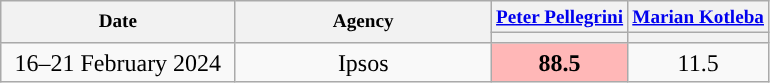<table class="wikitable" style="text-align:center;">
<tr style="font-size:80%;">
<th style="width:150px;" rowspan="2">Date</th>
<th style="width:165px;" rowspan="2">Agency</th>
<th><a href='#'>Peter Pellegrini</a></th>
<th><a href='#'>Marian Kotleba</a></th>
</tr>
<tr>
<th style="background:"></th>
<th style="background:"></th>
</tr>
<tr>
<td>16–21 February 2024</td>
<td>Ipsos</td>
<td style="background:#FFB7B7;"><strong>88.5</strong></td>
<td>11.5</td>
</tr>
</table>
